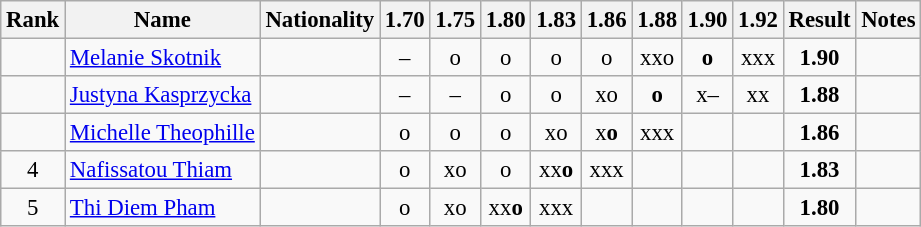<table class="wikitable sortable" style="text-align:center;font-size:95%">
<tr>
<th>Rank</th>
<th>Name</th>
<th>Nationality</th>
<th>1.70</th>
<th>1.75</th>
<th>1.80</th>
<th>1.83</th>
<th>1.86</th>
<th>1.88</th>
<th>1.90</th>
<th>1.92</th>
<th>Result</th>
<th>Notes</th>
</tr>
<tr>
<td></td>
<td align=left><a href='#'>Melanie Skotnik</a></td>
<td align=left></td>
<td>–</td>
<td>o</td>
<td>o</td>
<td>o</td>
<td>o</td>
<td>xxo</td>
<td><strong>o</strong></td>
<td>xxx</td>
<td><strong>1.90</strong></td>
<td></td>
</tr>
<tr>
<td></td>
<td align=left><a href='#'>Justyna Kasprzycka</a></td>
<td align=left></td>
<td>–</td>
<td>–</td>
<td>o</td>
<td>o</td>
<td>xo</td>
<td><strong>o</strong></td>
<td>x–</td>
<td>xx</td>
<td><strong>1.88</strong></td>
<td></td>
</tr>
<tr>
<td></td>
<td align=left><a href='#'>Michelle Theophille</a></td>
<td align=left></td>
<td>o</td>
<td>o</td>
<td>o</td>
<td>xo</td>
<td>x<strong>o</strong></td>
<td>xxx</td>
<td></td>
<td></td>
<td><strong>1.86</strong></td>
<td></td>
</tr>
<tr>
<td>4</td>
<td align=left><a href='#'>Nafissatou Thiam</a></td>
<td align=left></td>
<td>o</td>
<td>xo</td>
<td>o</td>
<td>xx<strong>o</strong></td>
<td>xxx</td>
<td></td>
<td></td>
<td></td>
<td><strong>1.83</strong></td>
<td></td>
</tr>
<tr>
<td>5</td>
<td align=left><a href='#'>Thi Diem Pham</a></td>
<td align=left></td>
<td>o</td>
<td>xo</td>
<td>xx<strong>o</strong></td>
<td>xxx</td>
<td></td>
<td></td>
<td></td>
<td></td>
<td><strong>1.80</strong></td>
<td></td>
</tr>
</table>
